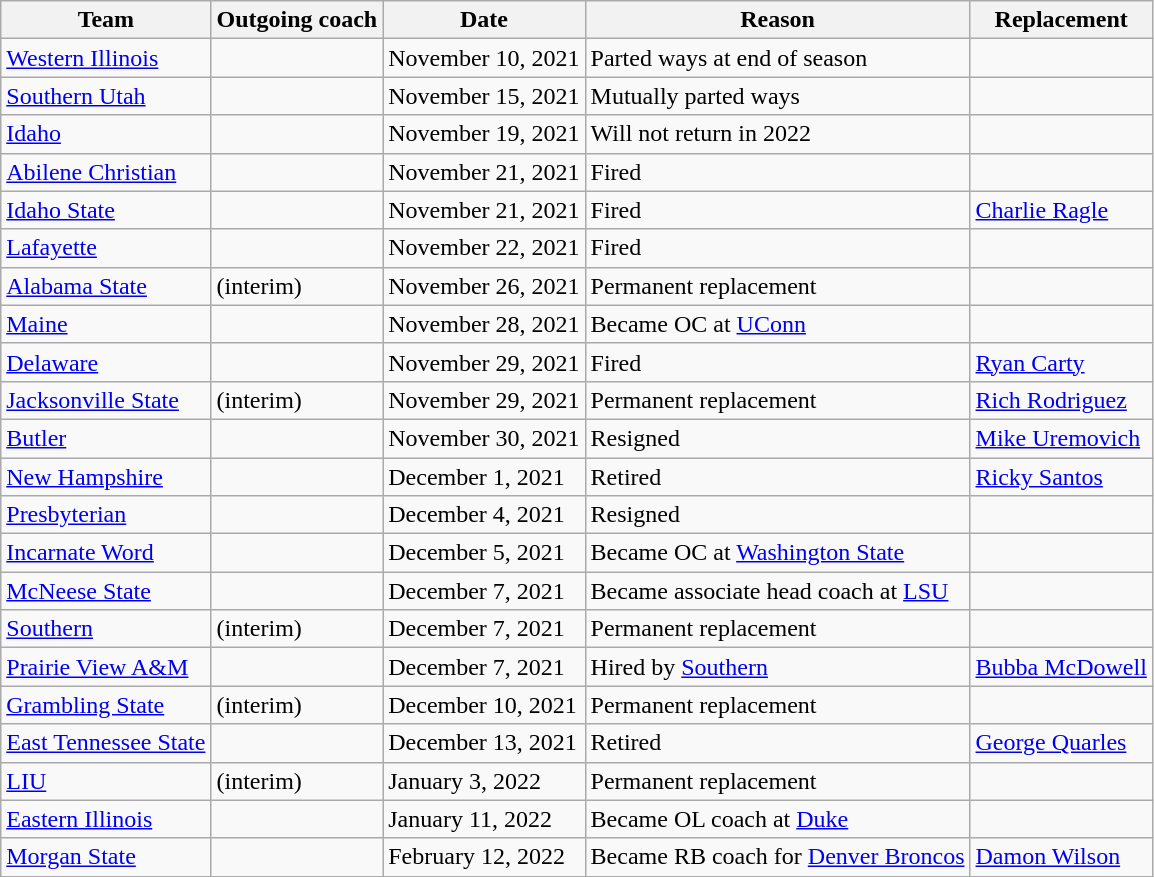<table class="wikitable sortable">
<tr>
<th>Team</th>
<th>Outgoing coach</th>
<th>Date</th>
<th>Reason</th>
<th>Replacement</th>
</tr>
<tr>
<td><a href='#'>Western Illinois</a></td>
<td></td>
<td>November 10, 2021</td>
<td>Parted ways at end of season</td>
<td></td>
</tr>
<tr>
<td><a href='#'>Southern Utah</a></td>
<td></td>
<td>November 15, 2021</td>
<td>Mutually parted ways</td>
<td></td>
</tr>
<tr>
<td><a href='#'>Idaho</a></td>
<td></td>
<td>November 19, 2021</td>
<td>Will not return in 2022</td>
<td></td>
</tr>
<tr>
<td><a href='#'>Abilene Christian</a></td>
<td></td>
<td>November 21, 2021</td>
<td>Fired</td>
<td></td>
</tr>
<tr>
<td><a href='#'>Idaho State</a></td>
<td></td>
<td>November 21, 2021</td>
<td>Fired</td>
<td><a href='#'>Charlie Ragle</a></td>
</tr>
<tr>
<td><a href='#'>Lafayette</a></td>
<td></td>
<td>November 22, 2021</td>
<td>Fired</td>
<td></td>
</tr>
<tr>
<td><a href='#'>Alabama State</a></td>
<td> (interim)</td>
<td>November 26, 2021</td>
<td>Permanent replacement</td>
<td></td>
</tr>
<tr>
<td><a href='#'>Maine</a></td>
<td></td>
<td>November 28, 2021</td>
<td>Became OC at <a href='#'>UConn</a></td>
<td></td>
</tr>
<tr>
<td><a href='#'>Delaware</a></td>
<td></td>
<td>November 29, 2021</td>
<td>Fired</td>
<td><a href='#'>Ryan Carty</a></td>
</tr>
<tr>
<td><a href='#'>Jacksonville State</a></td>
<td> (interim)</td>
<td>November 29, 2021</td>
<td>Permanent replacement</td>
<td><a href='#'>Rich Rodriguez</a></td>
</tr>
<tr>
<td><a href='#'>Butler</a></td>
<td></td>
<td>November 30, 2021</td>
<td>Resigned</td>
<td><a href='#'>Mike Uremovich</a></td>
</tr>
<tr>
<td><a href='#'>New Hampshire</a></td>
<td></td>
<td>December 1, 2021</td>
<td>Retired</td>
<td><a href='#'>Ricky Santos</a></td>
</tr>
<tr>
<td><a href='#'>Presbyterian</a></td>
<td></td>
<td>December 4, 2021</td>
<td>Resigned</td>
<td></td>
</tr>
<tr>
<td><a href='#'>Incarnate Word</a></td>
<td></td>
<td>December 5, 2021</td>
<td>Became OC at <a href='#'>Washington State</a></td>
<td></td>
</tr>
<tr>
<td><a href='#'>McNeese State</a></td>
<td></td>
<td>December 7, 2021</td>
<td>Became associate head coach at <a href='#'>LSU</a></td>
<td></td>
</tr>
<tr>
<td><a href='#'>Southern</a></td>
<td> (interim)</td>
<td>December 7, 2021</td>
<td>Permanent replacement</td>
<td></td>
</tr>
<tr>
<td><a href='#'>Prairie View A&M</a></td>
<td></td>
<td>December 7, 2021</td>
<td>Hired by <a href='#'>Southern</a></td>
<td><a href='#'>Bubba McDowell</a></td>
</tr>
<tr>
<td><a href='#'>Grambling State</a></td>
<td> (interim)</td>
<td>December 10, 2021</td>
<td>Permanent replacement</td>
<td></td>
</tr>
<tr>
<td><a href='#'>East Tennessee State</a></td>
<td></td>
<td>December 13, 2021</td>
<td>Retired</td>
<td><a href='#'>George Quarles</a></td>
</tr>
<tr>
<td><a href='#'>LIU</a></td>
<td> (interim)</td>
<td>January 3, 2022</td>
<td>Permanent replacement</td>
<td></td>
</tr>
<tr>
<td><a href='#'>Eastern Illinois</a></td>
<td></td>
<td>January 11, 2022</td>
<td>Became OL coach at <a href='#'>Duke</a></td>
<td></td>
</tr>
<tr>
<td><a href='#'>Morgan State</a></td>
<td></td>
<td>February 12, 2022</td>
<td>Became RB coach for <a href='#'>Denver Broncos</a></td>
<td><a href='#'>Damon Wilson</a></td>
</tr>
</table>
